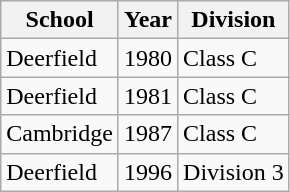<table class="wikitable">
<tr>
<th>School</th>
<th>Year</th>
<th>Division</th>
</tr>
<tr>
<td>Deerfield</td>
<td>1980</td>
<td>Class C</td>
</tr>
<tr>
<td>Deerfield</td>
<td>1981</td>
<td>Class C</td>
</tr>
<tr>
<td>Cambridge</td>
<td>1987</td>
<td>Class C</td>
</tr>
<tr>
<td>Deerfield</td>
<td>1996</td>
<td>Division 3</td>
</tr>
</table>
